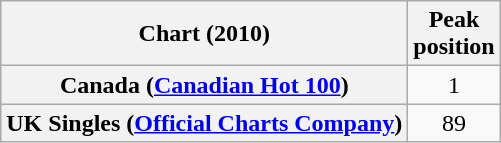<table class="wikitable sortable plainrowheaders">
<tr>
<th scope="col">Chart (2010)</th>
<th scope="col">Peak<br>position</th>
</tr>
<tr>
<th scope="row">Canada (<a href='#'>Canadian Hot 100</a>)</th>
<td style="text-align:center;">1</td>
</tr>
<tr>
<th scope="row">UK Singles (<a href='#'>Official Charts Company</a>)</th>
<td style="text-align:center;">89</td>
</tr>
</table>
